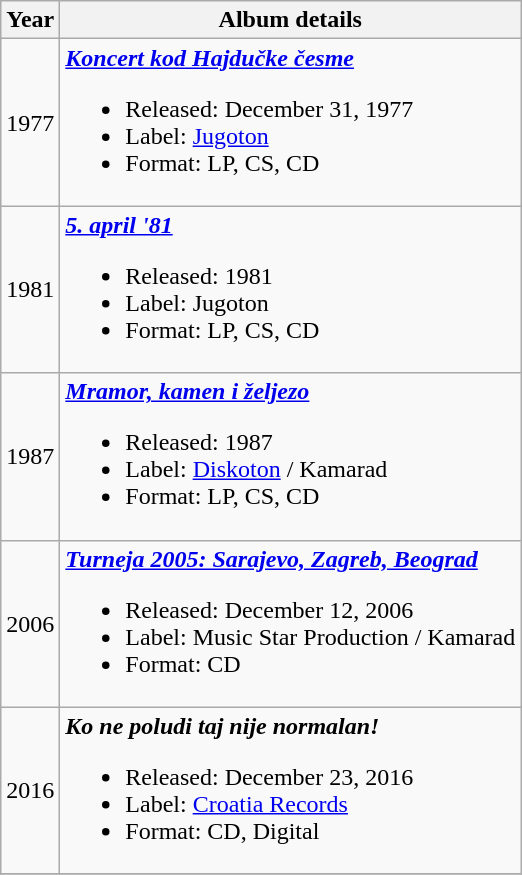<table class ="wikitable">
<tr>
<th>Year</th>
<th>Album details</th>
</tr>
<tr>
<td align="center" rowspan="1">1977</td>
<td><strong><em><a href='#'>Koncert kod Hajdučke česme</a></em></strong><br><ul><li>Released: December 31, 1977</li><li>Label: <a href='#'>Jugoton</a></li><li>Format: LP, CS, CD</li></ul></td>
</tr>
<tr>
<td align="center" rowspan="1">1981</td>
<td><strong><em><a href='#'>5. april '81</a></em></strong><br><ul><li>Released: 1981</li><li>Label: Jugoton</li><li>Format: LP, CS, CD</li></ul></td>
</tr>
<tr>
<td align="center" rowspan="1">1987</td>
<td><strong><em><a href='#'>Mramor, kamen i željezo</a></em></strong><br><ul><li>Released: 1987</li><li>Label: <a href='#'>Diskoton</a> / Kamarad</li><li>Format: LP, CS, CD</li></ul></td>
</tr>
<tr>
<td align="center" rowspan="1">2006</td>
<td><strong><em><a href='#'>Turneja 2005: Sarajevo, Zagreb, Beograd</a></em></strong><br><ul><li>Released: December 12, 2006</li><li>Label: Music Star Production / Kamarad</li><li>Format: CD</li></ul></td>
</tr>
<tr>
<td align="center" rowspan="1">2016</td>
<td><strong><em>Ko ne poludi taj nije normalan!</em></strong><br><ul><li>Released: December 23, 2016</li><li>Label: <a href='#'>Croatia Records</a></li><li>Format: CD, Digital</li></ul></td>
</tr>
<tr>
</tr>
</table>
